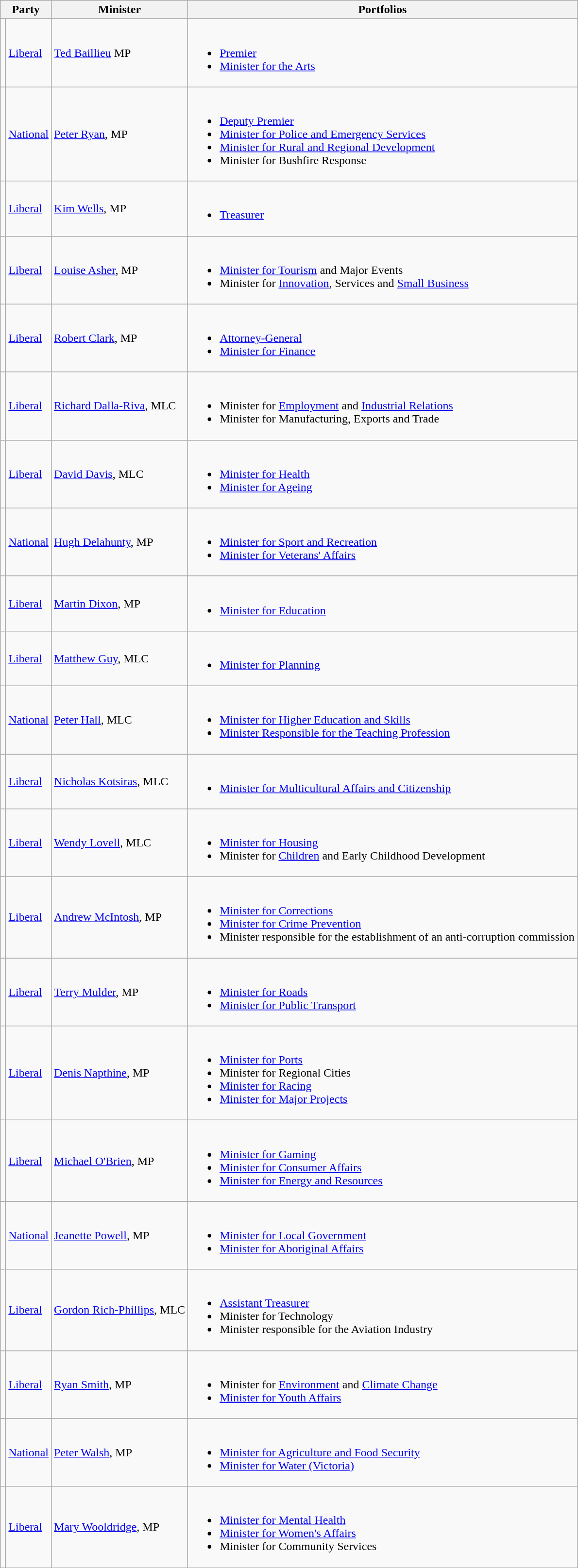<table class="wikitable">
<tr>
<th colspan="2">Party</th>
<th>Minister</th>
<th>Portfolios</th>
</tr>
<tr>
<td></td>
<td><a href='#'>Liberal</a></td>
<td><a href='#'>Ted Baillieu</a> MP</td>
<td><br><ul><li><a href='#'>Premier</a></li><li><a href='#'>Minister for the Arts</a></li></ul></td>
</tr>
<tr>
<td></td>
<td><a href='#'>National</a></td>
<td><a href='#'>Peter Ryan</a>, MP</td>
<td><br><ul><li><a href='#'>Deputy Premier</a></li><li><a href='#'>Minister for Police and Emergency Services</a></li><li><a href='#'>Minister for Rural and Regional Development</a></li><li>Minister for Bushfire Response</li></ul></td>
</tr>
<tr>
<td></td>
<td><a href='#'>Liberal</a></td>
<td><a href='#'>Kim Wells</a>, MP</td>
<td><br><ul><li><a href='#'>Treasurer</a></li></ul></td>
</tr>
<tr>
<td></td>
<td><a href='#'>Liberal</a></td>
<td><a href='#'>Louise Asher</a>, MP</td>
<td><br><ul><li><a href='#'>Minister for Tourism</a> and Major Events</li><li>Minister for <a href='#'>Innovation</a>, Services and <a href='#'>Small Business</a></li></ul></td>
</tr>
<tr>
<td></td>
<td><a href='#'>Liberal</a></td>
<td><a href='#'>Robert Clark</a>, MP</td>
<td><br><ul><li><a href='#'>Attorney-General</a></li><li><a href='#'>Minister for Finance</a></li></ul></td>
</tr>
<tr>
<td></td>
<td><a href='#'>Liberal</a></td>
<td><a href='#'>Richard Dalla-Riva</a>, MLC</td>
<td><br><ul><li>Minister for <a href='#'>Employment</a> and <a href='#'>Industrial Relations</a></li><li>Minister for Manufacturing, Exports and Trade</li></ul></td>
</tr>
<tr>
<td></td>
<td><a href='#'>Liberal</a></td>
<td><a href='#'>David Davis</a>, MLC</td>
<td><br><ul><li><a href='#'>Minister for Health</a></li><li><a href='#'>Minister for Ageing</a></li></ul></td>
</tr>
<tr>
<td></td>
<td><a href='#'>National</a></td>
<td><a href='#'>Hugh Delahunty</a>, MP</td>
<td><br><ul><li><a href='#'>Minister for Sport and Recreation</a></li><li><a href='#'>Minister for Veterans' Affairs</a></li></ul></td>
</tr>
<tr>
<td></td>
<td><a href='#'>Liberal</a></td>
<td><a href='#'>Martin Dixon</a>, MP</td>
<td><br><ul><li><a href='#'>Minister for Education</a></li></ul></td>
</tr>
<tr>
<td></td>
<td><a href='#'>Liberal</a></td>
<td><a href='#'>Matthew Guy</a>, MLC</td>
<td><br><ul><li><a href='#'>Minister for Planning</a></li></ul></td>
</tr>
<tr>
<td></td>
<td><a href='#'>National</a></td>
<td><a href='#'>Peter Hall</a>, MLC</td>
<td><br><ul><li><a href='#'>Minister for Higher Education and Skills</a></li><li><a href='#'>Minister Responsible for the Teaching Profession</a></li></ul></td>
</tr>
<tr>
<td></td>
<td><a href='#'>Liberal</a></td>
<td><a href='#'>Nicholas Kotsiras</a>, MLC</td>
<td><br><ul><li><a href='#'>Minister for Multicultural Affairs and Citizenship</a></li></ul></td>
</tr>
<tr>
<td></td>
<td><a href='#'>Liberal</a></td>
<td><a href='#'>Wendy Lovell</a>, MLC</td>
<td><br><ul><li><a href='#'>Minister for Housing</a></li><li>Minister for <a href='#'>Children</a> and Early Childhood Development</li></ul></td>
</tr>
<tr>
<td></td>
<td><a href='#'>Liberal</a></td>
<td><a href='#'>Andrew McIntosh</a>, MP</td>
<td><br><ul><li><a href='#'>Minister for Corrections</a></li><li><a href='#'>Minister for Crime Prevention</a></li><li>Minister responsible for the establishment of an anti-corruption commission</li></ul></td>
</tr>
<tr>
<td></td>
<td><a href='#'>Liberal</a></td>
<td><a href='#'>Terry Mulder</a>, MP</td>
<td><br><ul><li><a href='#'>Minister for Roads</a></li><li><a href='#'>Minister for Public Transport</a></li></ul></td>
</tr>
<tr>
<td></td>
<td><a href='#'>Liberal</a></td>
<td><a href='#'>Denis Napthine</a>, MP</td>
<td><br><ul><li><a href='#'>Minister for Ports</a></li><li>Minister for Regional Cities</li><li><a href='#'>Minister for Racing</a></li><li><a href='#'>Minister for Major Projects</a></li></ul></td>
</tr>
<tr>
<td></td>
<td><a href='#'>Liberal</a></td>
<td><a href='#'>Michael O'Brien</a>, MP</td>
<td><br><ul><li><a href='#'>Minister for Gaming</a></li><li><a href='#'>Minister for Consumer Affairs</a></li><li><a href='#'>Minister for Energy and Resources</a></li></ul></td>
</tr>
<tr>
<td></td>
<td><a href='#'>National</a></td>
<td><a href='#'>Jeanette Powell</a>, MP</td>
<td><br><ul><li><a href='#'>Minister for Local Government</a></li><li><a href='#'>Minister for Aboriginal Affairs</a></li></ul></td>
</tr>
<tr>
<td></td>
<td><a href='#'>Liberal</a></td>
<td><a href='#'>Gordon Rich-Phillips</a>, MLC</td>
<td><br><ul><li><a href='#'>Assistant Treasurer</a></li><li>Minister for Technology</li><li>Minister responsible for the Aviation Industry</li></ul></td>
</tr>
<tr>
<td></td>
<td><a href='#'>Liberal</a></td>
<td><a href='#'>Ryan Smith</a>, MP</td>
<td><br><ul><li>Minister for <a href='#'>Environment</a> and <a href='#'>Climate Change</a></li><li><a href='#'>Minister for Youth Affairs</a></li></ul></td>
</tr>
<tr>
<td></td>
<td><a href='#'>National</a></td>
<td><a href='#'>Peter Walsh</a>, MP</td>
<td><br><ul><li><a href='#'>Minister for Agriculture and Food Security</a></li><li><a href='#'>Minister for Water (Victoria)</a></li></ul></td>
</tr>
<tr>
<td></td>
<td><a href='#'>Liberal</a></td>
<td><a href='#'>Mary Wooldridge</a>, MP</td>
<td><br><ul><li><a href='#'>Minister for Mental Health</a></li><li><a href='#'>Minister for Women's Affairs</a></li><li>Minister for Community Services</li></ul></td>
</tr>
<tr>
</tr>
</table>
